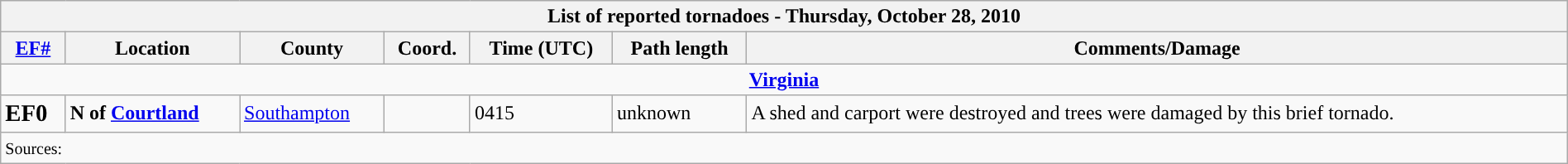<table class="wikitable collapsible" width="100%">
<tr>
<th colspan="7">List of reported tornadoes - Thursday, October 28, 2010</th>
</tr>
<tr>
<th><a href='#'>EF#</a></th>
<th>Location</th>
<th>County</th>
<th>Coord.</th>
<th>Time (UTC)</th>
<th>Path length</th>
<th>Comments/Damage</th>
</tr>
<tr>
<td colspan="7" align=center><strong><a href='#'>Virginia</a></strong></td>
</tr>
<tr>
<td><big><strong>EF0</strong></big></td>
<td><strong>N of <a href='#'>Courtland</a></strong></td>
<td><a href='#'>Southampton</a></td>
<td></td>
<td>0415</td>
<td>unknown</td>
<td>A shed and carport were destroyed and trees were damaged by this brief tornado.</td>
</tr>
<tr>
<td colspan="7"><small>Sources: </small></td>
</tr>
</table>
